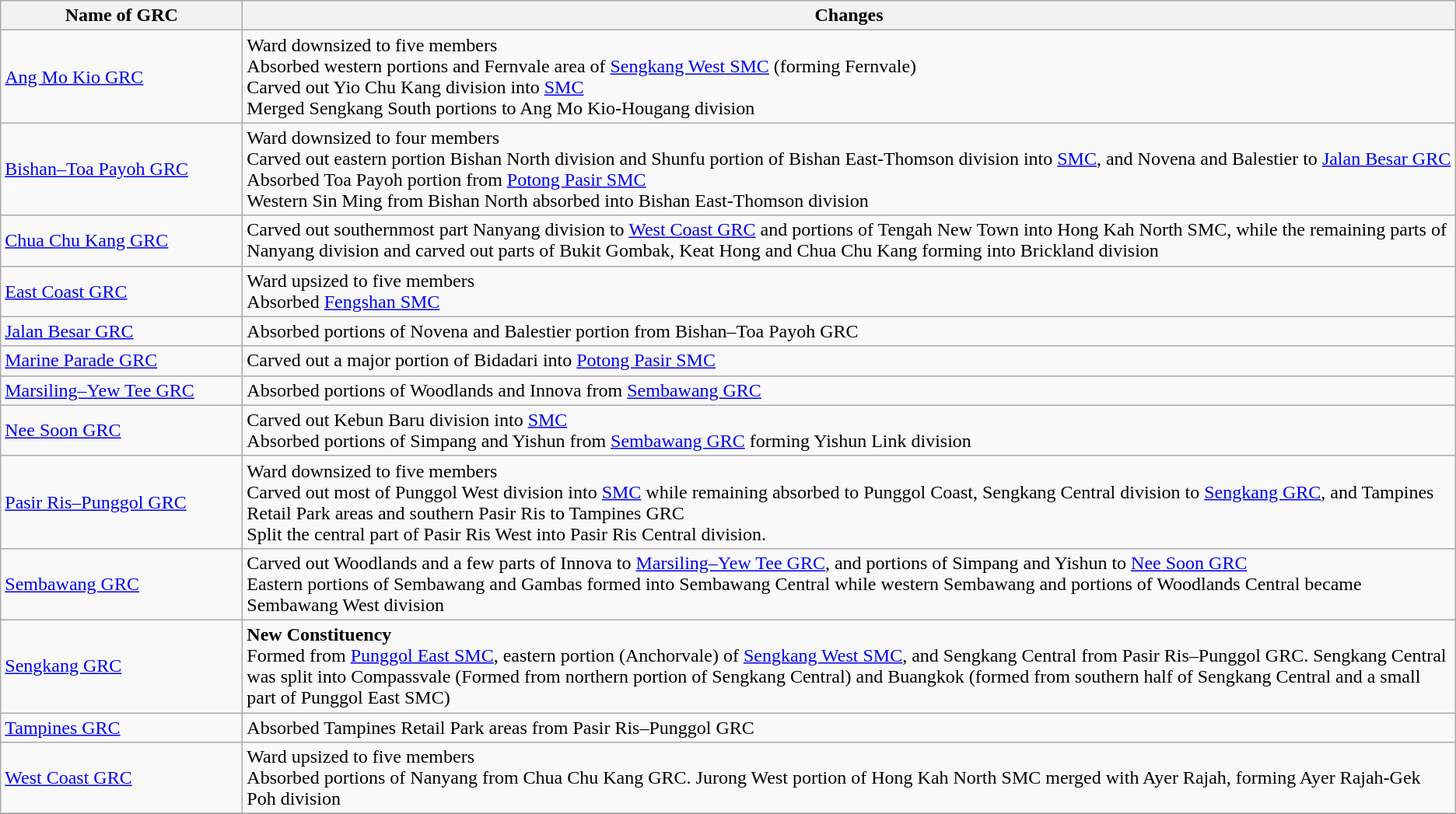<table class="wikitable">
<tr>
<th style="width:200px;">Name of GRC</th>
<th>Changes</th>
</tr>
<tr>
<td><a href='#'>Ang Mo Kio GRC</a></td>
<td>Ward downsized to five members<br>Absorbed western portions and Fernvale area of <a href='#'>Sengkang West SMC</a> (forming Fernvale)<br> Carved out Yio Chu Kang division into <a href='#'>SMC</a><br>Merged Sengkang South portions to Ang Mo Kio-Hougang division</td>
</tr>
<tr>
<td><a href='#'>Bishan–Toa Payoh GRC</a></td>
<td>Ward downsized to four members<br>Carved out eastern portion Bishan North division and Shunfu portion of Bishan East-Thomson division into <a href='#'>SMC</a>, and Novena and Balestier to <a href='#'>Jalan Besar GRC</a><br>Absorbed Toa Payoh portion from <a href='#'>Potong Pasir SMC</a><br>Western Sin Ming from Bishan North absorbed into Bishan East-Thomson division</td>
</tr>
<tr>
<td><a href='#'>Chua Chu Kang GRC</a></td>
<td>Carved out southernmost part Nanyang division to <a href='#'>West Coast GRC</a> and portions of Tengah New Town into Hong Kah North SMC, while the remaining parts of Nanyang division and carved out parts of Bukit Gombak, Keat Hong and Chua Chu Kang forming into Brickland division<br></td>
</tr>
<tr>
<td><a href='#'>East Coast GRC</a></td>
<td>Ward upsized to five members<br>Absorbed <a href='#'>Fengshan SMC</a></td>
</tr>
<tr>
<td><a href='#'>Jalan Besar GRC</a></td>
<td>Absorbed portions of Novena and Balestier portion from Bishan–Toa Payoh GRC<br></td>
</tr>
<tr>
<td><a href='#'>Marine Parade GRC</a></td>
<td>Carved out a major portion of Bidadari into <a href='#'>Potong Pasir SMC</a></td>
</tr>
<tr>
<td><a href='#'>Marsiling–Yew Tee GRC</a></td>
<td>Absorbed portions of Woodlands and Innova from <a href='#'>Sembawang GRC</a></td>
</tr>
<tr>
<td><a href='#'>Nee Soon GRC</a></td>
<td>Carved out Kebun Baru division into <a href='#'>SMC</a><br>Absorbed portions of Simpang and Yishun from <a href='#'>Sembawang GRC</a> forming Yishun Link division</td>
</tr>
<tr>
<td><a href='#'>Pasir Ris–Punggol GRC</a></td>
<td>Ward downsized to five members<br>Carved out most of Punggol West division into <a href='#'>SMC</a> while remaining absorbed to Punggol Coast, Sengkang Central division to <a href='#'>Sengkang GRC</a>, and Tampines Retail Park areas and southern Pasir Ris to Tampines GRC<br>Split the central part of Pasir Ris West into Pasir Ris Central division.</td>
</tr>
<tr>
<td><a href='#'>Sembawang GRC</a></td>
<td>Carved out Woodlands and a few parts of Innova to <a href='#'>Marsiling–Yew Tee GRC</a>, and portions of Simpang and Yishun to <a href='#'>Nee Soon GRC</a><br>Eastern portions of Sembawang and Gambas formed into Sembawang Central while western Sembawang and portions of Woodlands Central became Sembawang West division</td>
</tr>
<tr>
<td><a href='#'>Sengkang GRC</a></td>
<td><strong>New Constituency</strong><br>Formed from <a href='#'>Punggol East SMC</a>, eastern portion (Anchorvale) of <a href='#'>Sengkang West SMC</a>, and Sengkang Central from Pasir Ris–Punggol GRC. Sengkang Central was split into Compassvale (Formed from northern portion of Sengkang Central) and Buangkok (formed from southern half of Sengkang Central and a small part of Punggol East SMC)</td>
</tr>
<tr>
<td><a href='#'>Tampines GRC</a></td>
<td>Absorbed Tampines Retail Park areas from Pasir Ris–Punggol GRC</td>
</tr>
<tr>
<td><a href='#'>West Coast GRC</a></td>
<td>Ward upsized to five members<br>Absorbed portions of Nanyang from Chua Chu Kang GRC. Jurong West portion of Hong Kah North SMC merged with Ayer Rajah, forming Ayer Rajah-Gek Poh division <br></td>
</tr>
<tr>
</tr>
</table>
